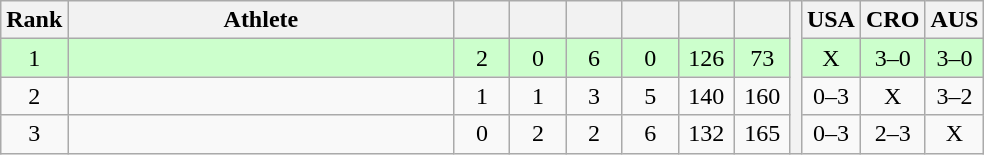<table class="wikitable" style="text-align:center">
<tr>
<th>Rank</th>
<th width=250>Athlete</th>
<th width=30></th>
<th width=30></th>
<th width=30></th>
<th width=30></th>
<th width=30></th>
<th width=30></th>
<th rowspan=4></th>
<th width=30>USA</th>
<th width=30>CRO</th>
<th width=30>AUS</th>
</tr>
<tr style="background-color:#ccffcc;">
<td>1</td>
<td align=left></td>
<td>2</td>
<td>0</td>
<td>6</td>
<td>0</td>
<td>126</td>
<td>73</td>
<td>X</td>
<td>3–0</td>
<td>3–0</td>
</tr>
<tr>
<td>2</td>
<td align=left></td>
<td>1</td>
<td>1</td>
<td>3</td>
<td>5</td>
<td>140</td>
<td>160</td>
<td>0–3</td>
<td>X</td>
<td>3–2</td>
</tr>
<tr>
<td>3</td>
<td align=left></td>
<td>0</td>
<td>2</td>
<td>2</td>
<td>6</td>
<td>132</td>
<td>165</td>
<td>0–3</td>
<td>2–3</td>
<td>X</td>
</tr>
</table>
